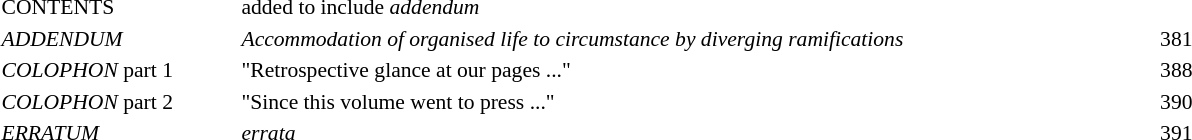<table class="plainrowheaders" style="font-size:90%;border:0;width:800px;margin:30px 20px;">
<tr>
<td scope="row">CONTENTS</td>
<td>added to include <em>addendum</em></td>
<td></td>
</tr>
<tr>
<td scope="row"><em>ADDENDUM</em></td>
<td><em>Accommodation of organised life to circumstance by diverging ramifications</em></td>
<td style="text-align:right">381</td>
</tr>
<tr>
<td scope="row"><em>COLOPHON</em> part 1</td>
<td>"Retrospective glance at our pages ..."</td>
<td style="text-align:right">388</td>
</tr>
<tr>
<td scope="row"><em>COLOPHON</em> part 2</td>
<td>"Since this volume went to press ..."</td>
<td style="text-align:right">390</td>
</tr>
<tr>
<td scope="row"><em>ERRATUM</em></td>
<td><em>errata</em></td>
<td style="text-align:right">391</td>
</tr>
</table>
